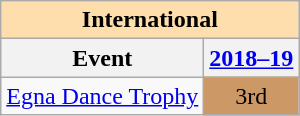<table class="wikitable" style="text-align:center">
<tr>
<th style="background-color: #ffdead; " colspan=2 align=center>International</th>
</tr>
<tr>
<th>Event</th>
<th><a href='#'>2018–19</a></th>
</tr>
<tr>
<td><a href='#'>Egna Dance Trophy</a></td>
<td bgcolor=cc9966>3rd</td>
</tr>
</table>
